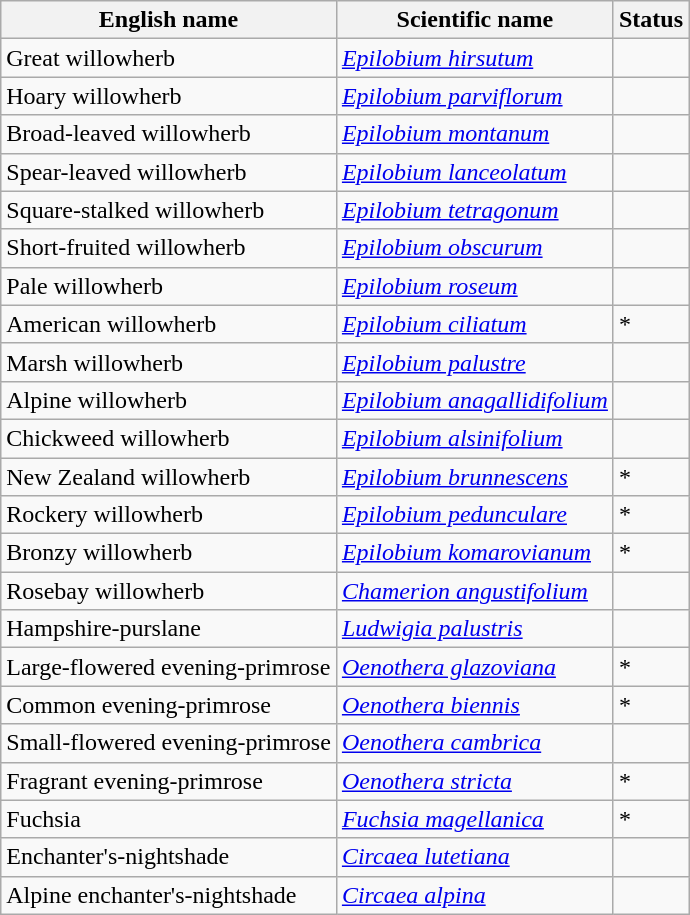<table class="wikitable" |>
<tr>
<th>English name</th>
<th>Scientific name</th>
<th>Status</th>
</tr>
<tr>
<td>Great willowherb</td>
<td><em><a href='#'>Epilobium hirsutum</a></em></td>
<td></td>
</tr>
<tr>
<td>Hoary willowherb</td>
<td><em><a href='#'>Epilobium parviflorum</a></em></td>
<td></td>
</tr>
<tr>
<td>Broad-leaved willowherb</td>
<td><em><a href='#'>Epilobium montanum</a></em></td>
<td></td>
</tr>
<tr>
<td>Spear-leaved willowherb</td>
<td><em><a href='#'>Epilobium lanceolatum</a></em></td>
<td></td>
</tr>
<tr>
<td>Square-stalked willowherb</td>
<td><em><a href='#'>Epilobium tetragonum</a></em></td>
<td></td>
</tr>
<tr>
<td>Short-fruited willowherb</td>
<td><em><a href='#'>Epilobium obscurum</a></em></td>
<td></td>
</tr>
<tr>
<td>Pale willowherb</td>
<td><em><a href='#'>Epilobium roseum</a></em></td>
<td></td>
</tr>
<tr>
<td>American willowherb</td>
<td><em><a href='#'>Epilobium ciliatum</a></em></td>
<td>*</td>
</tr>
<tr>
<td>Marsh willowherb</td>
<td><em><a href='#'>Epilobium palustre</a></em></td>
<td></td>
</tr>
<tr>
<td>Alpine willowherb</td>
<td><em><a href='#'>Epilobium anagallidifolium</a></em></td>
<td></td>
</tr>
<tr>
<td>Chickweed willowherb</td>
<td><em><a href='#'>Epilobium alsinifolium</a></em></td>
<td></td>
</tr>
<tr>
<td>New Zealand willowherb</td>
<td><em><a href='#'>Epilobium brunnescens</a></em></td>
<td>*</td>
</tr>
<tr>
<td>Rockery willowherb</td>
<td><em><a href='#'>Epilobium pedunculare</a></em></td>
<td>*</td>
</tr>
<tr>
<td>Bronzy willowherb</td>
<td><em><a href='#'>Epilobium komarovianum</a></em></td>
<td>*</td>
</tr>
<tr>
<td>Rosebay willowherb</td>
<td><em><a href='#'>Chamerion angustifolium</a></em></td>
<td></td>
</tr>
<tr>
<td>Hampshire-purslane</td>
<td><em><a href='#'>Ludwigia palustris</a></em></td>
<td></td>
</tr>
<tr>
<td>Large-flowered evening-primrose</td>
<td><em><a href='#'>Oenothera glazoviana</a></em></td>
<td>*</td>
</tr>
<tr>
<td>Common evening-primrose</td>
<td><em><a href='#'>Oenothera biennis</a></em></td>
<td>*</td>
</tr>
<tr>
<td>Small-flowered evening-primrose</td>
<td><em><a href='#'>Oenothera cambrica</a></em></td>
<td></td>
</tr>
<tr>
<td>Fragrant evening-primrose</td>
<td><em><a href='#'>Oenothera stricta</a></em></td>
<td>*</td>
</tr>
<tr>
<td>Fuchsia</td>
<td><em><a href='#'>Fuchsia magellanica</a></em></td>
<td>*</td>
</tr>
<tr>
<td>Enchanter's-nightshade</td>
<td><em><a href='#'>Circaea lutetiana</a></em></td>
<td></td>
</tr>
<tr>
<td>Alpine enchanter's-nightshade</td>
<td><em><a href='#'>Circaea alpina</a></em></td>
<td></td>
</tr>
</table>
